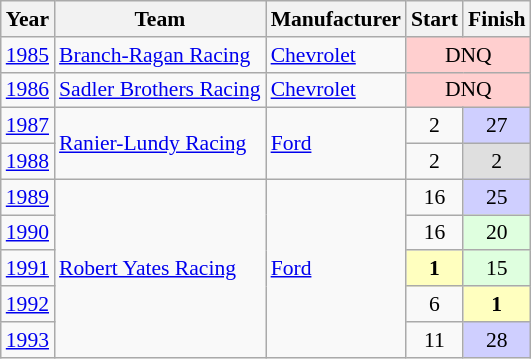<table class="wikitable" style="font-size: 90%;">
<tr>
<th>Year</th>
<th>Team</th>
<th>Manufacturer</th>
<th>Start</th>
<th>Finish</th>
</tr>
<tr>
<td><a href='#'>1985</a></td>
<td><a href='#'>Branch-Ragan Racing</a></td>
<td><a href='#'>Chevrolet</a></td>
<td colspan=2 align=center style="background:#FFCFCF;">DNQ</td>
</tr>
<tr>
<td><a href='#'>1986</a></td>
<td><a href='#'>Sadler Brothers Racing</a></td>
<td><a href='#'>Chevrolet</a></td>
<td colspan=2 align=center style="background:#FFCFCF;">DNQ</td>
</tr>
<tr>
<td><a href='#'>1987</a></td>
<td rowspan=2><a href='#'>Ranier-Lundy Racing</a></td>
<td rowspan=2><a href='#'>Ford</a></td>
<td align=center>2</td>
<td align=center style="background:#CFCFFF;">27</td>
</tr>
<tr>
<td><a href='#'>1988</a></td>
<td align=center>2</td>
<td align=center style="background:#DFDFDF;">2</td>
</tr>
<tr>
<td><a href='#'>1989</a></td>
<td rowspan=5><a href='#'>Robert Yates Racing</a></td>
<td rowspan=5><a href='#'>Ford</a></td>
<td align=center>16</td>
<td align=center style="background:#CFCFFF;">25</td>
</tr>
<tr>
<td><a href='#'>1990</a></td>
<td align=center>16</td>
<td align=center style="background:#DFFFDF;">20</td>
</tr>
<tr>
<td><a href='#'>1991</a></td>
<td align=center style="background:#FFFFBF;"><strong>1</strong></td>
<td align=center style="background:#DFFFDF;">15</td>
</tr>
<tr>
<td><a href='#'>1992</a></td>
<td align=center>6</td>
<td align=center style="background:#FFFFBF;"><strong>1</strong></td>
</tr>
<tr>
<td><a href='#'>1993</a></td>
<td align=center>11</td>
<td align=center style="background:#CFCFFF;">28</td>
</tr>
</table>
